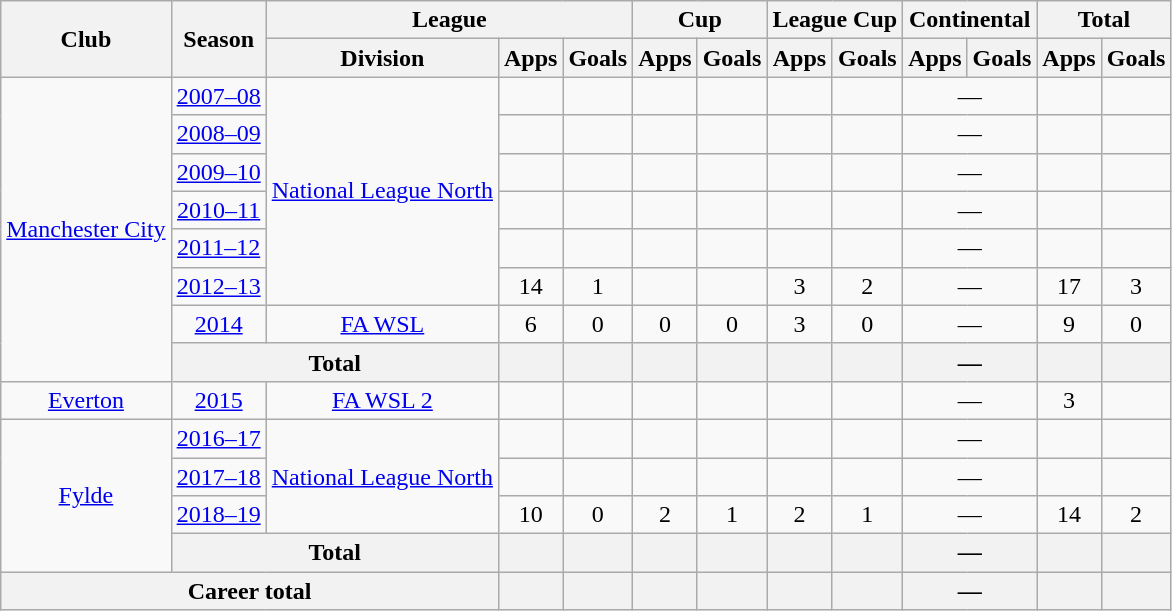<table class="wikitable" style="text-align: center;">
<tr>
<th rowspan="2">Club</th>
<th rowspan="2">Season</th>
<th colspan="3">League</th>
<th colspan="2">Cup</th>
<th colspan="2">League Cup</th>
<th colspan="2">Continental</th>
<th colspan="2">Total</th>
</tr>
<tr>
<th>Division</th>
<th>Apps</th>
<th>Goals</th>
<th>Apps</th>
<th>Goals</th>
<th>Apps</th>
<th>Goals</th>
<th>Apps</th>
<th>Goals</th>
<th>Apps</th>
<th>Goals</th>
</tr>
<tr>
<td rowspan="8"><a href='#'>Manchester City</a></td>
<td><a href='#'>2007–08</a></td>
<td rowspan="6"><a href='#'>National League North</a></td>
<td></td>
<td></td>
<td></td>
<td></td>
<td></td>
<td></td>
<td colspan="2">—</td>
<td></td>
<td></td>
</tr>
<tr>
<td><a href='#'>2008–09</a></td>
<td></td>
<td></td>
<td></td>
<td></td>
<td></td>
<td></td>
<td colspan="2">—</td>
<td></td>
<td></td>
</tr>
<tr>
<td><a href='#'>2009–10</a></td>
<td></td>
<td></td>
<td></td>
<td></td>
<td></td>
<td></td>
<td colspan="2">—</td>
<td></td>
<td></td>
</tr>
<tr>
<td><a href='#'>2010–11</a></td>
<td></td>
<td></td>
<td></td>
<td></td>
<td></td>
<td></td>
<td colspan="2">—</td>
<td></td>
<td></td>
</tr>
<tr>
<td><a href='#'>2011–12</a></td>
<td></td>
<td></td>
<td></td>
<td></td>
<td></td>
<td></td>
<td colspan="2">—</td>
<td></td>
<td></td>
</tr>
<tr>
<td><a href='#'>2012–13</a></td>
<td>14</td>
<td>1</td>
<td></td>
<td></td>
<td>3</td>
<td>2</td>
<td colspan="2">—</td>
<td>17</td>
<td>3</td>
</tr>
<tr>
<td><a href='#'>2014</a></td>
<td><a href='#'>FA WSL</a></td>
<td>6</td>
<td>0</td>
<td>0</td>
<td>0</td>
<td>3</td>
<td>0</td>
<td colspan="2">—</td>
<td>9</td>
<td>0</td>
</tr>
<tr>
<th colspan="2">Total</th>
<th></th>
<th></th>
<th></th>
<th></th>
<th></th>
<th></th>
<th colspan="2">—</th>
<th></th>
<th></th>
</tr>
<tr>
<td><a href='#'>Everton</a></td>
<td><a href='#'>2015</a></td>
<td><a href='#'>FA WSL 2</a></td>
<td></td>
<td></td>
<td></td>
<td></td>
<td></td>
<td></td>
<td colspan="2">—</td>
<td>3</td>
<td></td>
</tr>
<tr>
<td rowspan="4"><a href='#'>Fylde</a></td>
<td><a href='#'>2016–17</a></td>
<td rowspan="3"><a href='#'>National League North</a></td>
<td></td>
<td></td>
<td></td>
<td></td>
<td></td>
<td></td>
<td colspan="2">—</td>
<td></td>
<td></td>
</tr>
<tr>
<td><a href='#'>2017–18</a></td>
<td></td>
<td></td>
<td></td>
<td></td>
<td></td>
<td></td>
<td colspan="2">—</td>
<td></td>
<td></td>
</tr>
<tr>
<td><a href='#'>2018–19</a></td>
<td>10</td>
<td>0</td>
<td>2</td>
<td>1</td>
<td>2</td>
<td>1</td>
<td colspan="2">—</td>
<td>14</td>
<td>2</td>
</tr>
<tr>
<th colspan="2">Total</th>
<th></th>
<th></th>
<th></th>
<th></th>
<th></th>
<th></th>
<th colspan="2">—</th>
<th></th>
<th></th>
</tr>
<tr>
<th colspan="3">Career total</th>
<th></th>
<th></th>
<th></th>
<th></th>
<th></th>
<th></th>
<th colspan="2">—</th>
<th></th>
<th></th>
</tr>
</table>
